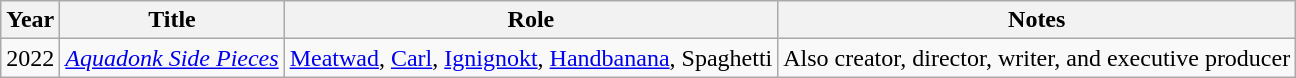<table class="wikitable sortable">
<tr>
<th>Year</th>
<th>Title</th>
<th>Role</th>
<th class="unsortable">Notes</th>
</tr>
<tr>
<td>2022</td>
<td><em><a href='#'>Aquadonk Side Pieces</a></em></td>
<td><a href='#'>Meatwad</a>, <a href='#'>Carl</a>, <a href='#'>Ignignokt</a>, <a href='#'>Handbanana</a>, Spaghetti</td>
<td>Also creator, director, writer, and executive producer</td>
</tr>
</table>
